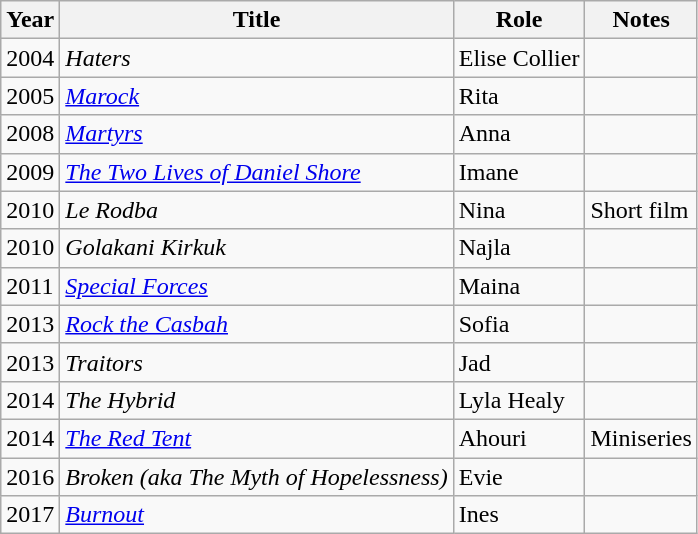<table class="wikitable">
<tr>
<th>Year</th>
<th>Title</th>
<th>Role</th>
<th>Notes</th>
</tr>
<tr>
<td>2004</td>
<td><em>Haters </em></td>
<td>Elise Collier</td>
<td></td>
</tr>
<tr>
<td>2005</td>
<td><em><a href='#'>Marock</a></em></td>
<td>Rita</td>
<td></td>
</tr>
<tr>
<td>2008</td>
<td><em><a href='#'>Martyrs</a></em></td>
<td>Anna</td>
<td></td>
</tr>
<tr>
<td>2009</td>
<td><em><a href='#'>The Two Lives of Daniel Shore</a></em></td>
<td>Imane</td>
<td></td>
</tr>
<tr>
<td>2010</td>
<td><em>Le Rodba</em></td>
<td>Nina</td>
<td>Short film</td>
</tr>
<tr>
<td>2010</td>
<td><em>Golakani Kirkuk</em></td>
<td>Najla</td>
<td></td>
</tr>
<tr>
<td>2011</td>
<td><em><a href='#'>Special Forces</a></em></td>
<td>Maina</td>
<td></td>
</tr>
<tr>
<td>2013</td>
<td><em><a href='#'>Rock the Casbah</a></em></td>
<td>Sofia</td>
<td></td>
</tr>
<tr>
<td>2013</td>
<td><em>Traitors</em></td>
<td>Jad</td>
<td></td>
</tr>
<tr>
<td>2014</td>
<td><em>The Hybrid</em></td>
<td>Lyla Healy</td>
<td></td>
</tr>
<tr>
<td>2014</td>
<td><em><a href='#'>The Red Tent</a></em></td>
<td>Ahouri</td>
<td>Miniseries</td>
</tr>
<tr>
<td>2016</td>
<td><em>Broken (aka The Myth of Hopelessness)</em></td>
<td>Evie</td>
<td></td>
</tr>
<tr>
<td>2017</td>
<td><em><a href='#'>Burnout</a></em></td>
<td>Ines</td>
<td></td>
</tr>
</table>
